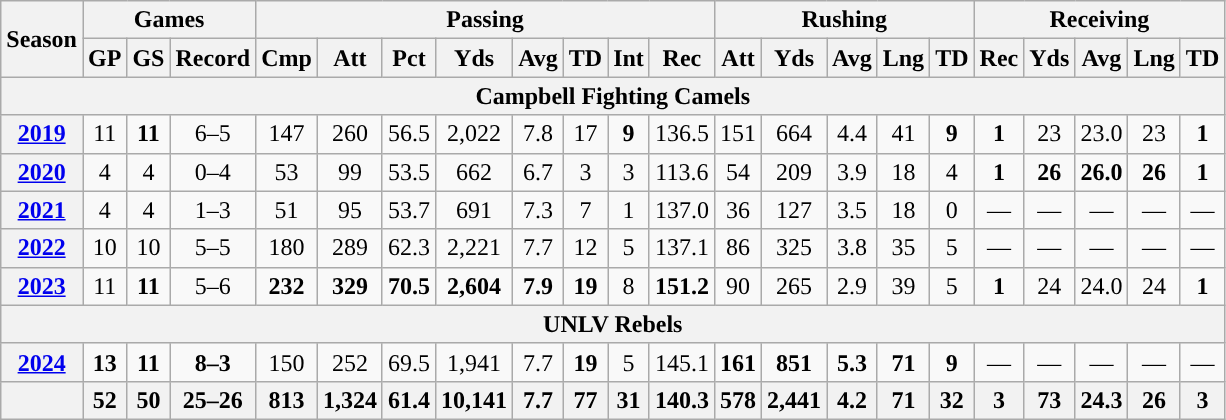<table class="wikitable" style="text-align:center;">
<tr>
<th rowspan="2">Season</th>
<th colspan="3">Games</th>
<th colspan="8">Passing</th>
<th colspan="5">Rushing</th>
<th colspan="5">Receiving</th>
</tr>
<tr>
<th>GP</th>
<th>GS</th>
<th>Record</th>
<th>Cmp</th>
<th>Att</th>
<th>Pct</th>
<th>Yds</th>
<th>Avg</th>
<th>TD</th>
<th>Int</th>
<th>Rec</th>
<th>Att</th>
<th>Yds</th>
<th>Avg</th>
<th>Lng</th>
<th>TD</th>
<th>Rec</th>
<th>Yds</th>
<th>Avg</th>
<th>Lng</th>
<th>TD</th>
</tr>
<tr>
<th colspan="22">Campbell Fighting Camels</th>
</tr>
<tr>
<th><a href='#'>2019</a></th>
<td>11</td>
<td><strong>11</strong></td>
<td>6–5</td>
<td>147</td>
<td>260</td>
<td>56.5</td>
<td>2,022</td>
<td>7.8</td>
<td>17</td>
<td><strong>9</strong></td>
<td>136.5</td>
<td>151</td>
<td>664</td>
<td>4.4</td>
<td>41</td>
<td><strong>9</strong></td>
<td><strong>1</strong></td>
<td>23</td>
<td>23.0</td>
<td>23</td>
<td><strong>1</strong></td>
</tr>
<tr>
<th><a href='#'>2020</a></th>
<td>4</td>
<td>4</td>
<td>0–4</td>
<td>53</td>
<td>99</td>
<td>53.5</td>
<td>662</td>
<td>6.7</td>
<td>3</td>
<td>3</td>
<td>113.6</td>
<td>54</td>
<td>209</td>
<td>3.9</td>
<td>18</td>
<td>4</td>
<td><strong>1</strong></td>
<td><strong>26</strong></td>
<td><strong>26.0</strong></td>
<td><strong>26</strong></td>
<td><strong>1</strong></td>
</tr>
<tr>
<th><a href='#'>2021</a></th>
<td>4</td>
<td>4</td>
<td>1–3</td>
<td>51</td>
<td>95</td>
<td>53.7</td>
<td>691</td>
<td>7.3</td>
<td>7</td>
<td>1</td>
<td>137.0</td>
<td>36</td>
<td>127</td>
<td>3.5</td>
<td>18</td>
<td>0</td>
<td>—</td>
<td>—</td>
<td>—</td>
<td>—</td>
<td>—</td>
</tr>
<tr>
<th><a href='#'>2022</a></th>
<td>10</td>
<td>10</td>
<td>5–5</td>
<td>180</td>
<td>289</td>
<td>62.3</td>
<td>2,221</td>
<td>7.7</td>
<td>12</td>
<td>5</td>
<td>137.1</td>
<td>86</td>
<td>325</td>
<td>3.8</td>
<td>35</td>
<td>5</td>
<td>—</td>
<td>—</td>
<td>—</td>
<td>—</td>
<td>—</td>
</tr>
<tr>
<th><a href='#'>2023</a></th>
<td>11</td>
<td><strong>11</strong></td>
<td>5–6</td>
<td><strong>232</strong></td>
<td><strong>329</strong></td>
<td><strong>70.5</strong></td>
<td><strong>2,604</strong></td>
<td><strong>7.9</strong></td>
<td><strong>19</strong></td>
<td>8</td>
<td><strong>151.2</strong></td>
<td>90</td>
<td>265</td>
<td>2.9</td>
<td>39</td>
<td>5</td>
<td><strong>1</strong></td>
<td>24</td>
<td>24.0</td>
<td>24</td>
<td><strong>1</strong></td>
</tr>
<tr>
<th colspan="22">UNLV Rebels</th>
</tr>
<tr>
<th><a href='#'>2024</a></th>
<td><strong>13</strong></td>
<td><strong>11</strong></td>
<td><strong>8–3</strong></td>
<td>150</td>
<td>252</td>
<td>69.5</td>
<td>1,941</td>
<td>7.7</td>
<td><strong>19</strong></td>
<td>5</td>
<td>145.1</td>
<td><strong>161</strong></td>
<td><strong>851</strong></td>
<td><strong>5.3</strong></td>
<td><strong>71</strong></td>
<td><strong>9</strong></td>
<td>—</td>
<td>—</td>
<td>—</td>
<td>—</td>
<td>—</td>
</tr>
<tr>
<th></th>
<th>52</th>
<th>50</th>
<th>25–26</th>
<th>813</th>
<th>1,324</th>
<th>61.4</th>
<th>10,141</th>
<th>7.7</th>
<th>77</th>
<th>31</th>
<th>140.3</th>
<th>578</th>
<th>2,441</th>
<th>4.2</th>
<th>71</th>
<th>32</th>
<th>3</th>
<th>73</th>
<th>24.3</th>
<th>26</th>
<th>3</th>
</tr>
</table>
